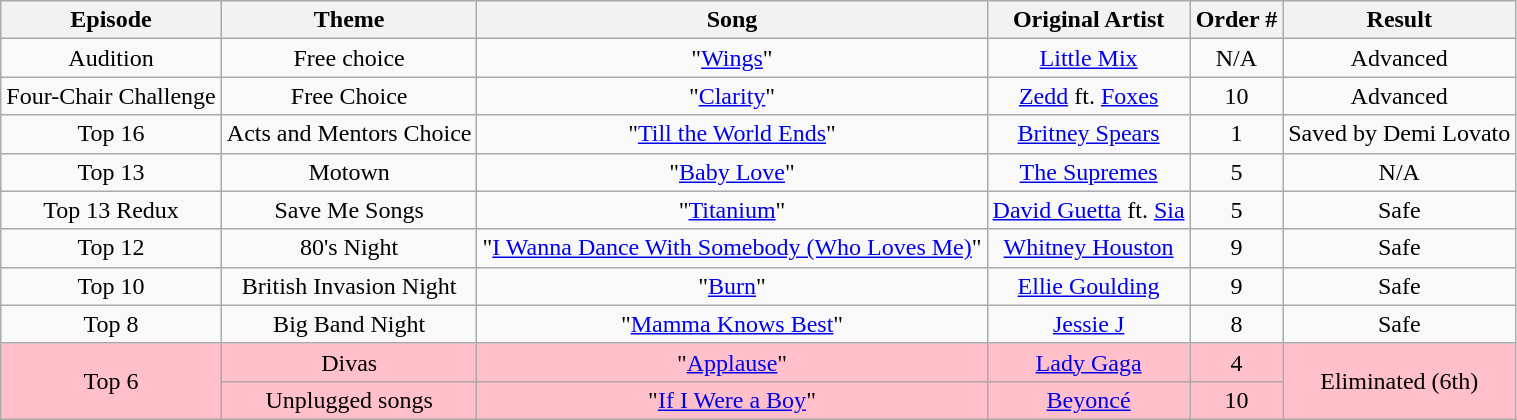<table class="wikitable" style="text-align:center;">
<tr>
<th scope="col">Episode</th>
<th scope="col">Theme</th>
<th scope="col">Song</th>
<th scope="col">Original Artist</th>
<th scope="col">Order #</th>
<th scope="col">Result</th>
</tr>
<tr>
<td>Audition</td>
<td>Free choice</td>
<td>"<a href='#'>Wings</a>"</td>
<td><a href='#'>Little Mix</a></td>
<td>N/A</td>
<td>Advanced</td>
</tr>
<tr>
<td>Four-Chair Challenge</td>
<td>Free Choice</td>
<td>"<a href='#'>Clarity</a>"</td>
<td><a href='#'>Zedd</a> ft. <a href='#'>Foxes</a></td>
<td>10</td>
<td>Advanced</td>
</tr>
<tr>
<td>Top 16</td>
<td>Acts and Mentors Choice</td>
<td>"<a href='#'>Till the World Ends</a>"</td>
<td><a href='#'>Britney Spears</a></td>
<td>1</td>
<td>Saved by Demi Lovato</td>
</tr>
<tr>
<td>Top 13</td>
<td>Motown</td>
<td>"<a href='#'>Baby Love</a>"</td>
<td><a href='#'>The Supremes</a></td>
<td>5</td>
<td>N/A</td>
</tr>
<tr>
<td>Top 13 Redux</td>
<td>Save Me Songs</td>
<td>"<a href='#'>Titanium</a>"</td>
<td><a href='#'>David Guetta</a> ft. <a href='#'>Sia</a></td>
<td>5</td>
<td>Safe</td>
</tr>
<tr>
<td>Top 12</td>
<td>80's Night</td>
<td>"<a href='#'>I Wanna Dance With Somebody (Who Loves Me)</a>"</td>
<td><a href='#'>Whitney Houston</a></td>
<td>9</td>
<td rowspan="1">Safe</td>
</tr>
<tr>
<td>Top 10</td>
<td>British Invasion Night</td>
<td>"<a href='#'>Burn</a>"</td>
<td><a href='#'>Ellie Goulding</a></td>
<td>9</td>
<td>Safe</td>
</tr>
<tr>
<td>Top 8</td>
<td>Big Band Night</td>
<td>"<a href='#'>Mamma Knows Best</a>"</td>
<td><a href='#'>Jessie J</a></td>
<td>8</td>
<td rowspan="1">Safe</td>
</tr>
<tr style="background:pink;">
<td scope="row" rowspan="2">Top 6</td>
<td>Divas</td>
<td>"<a href='#'>Applause</a>"</td>
<td><a href='#'>Lady Gaga</a></td>
<td>4</td>
<td rowspan="2">Eliminated (6th)</td>
</tr>
<tr style="background:pink;">
<td>Unplugged songs</td>
<td>"<a href='#'>If I Were a Boy</a>"</td>
<td><a href='#'>Beyoncé</a></td>
<td>10</td>
</tr>
</table>
